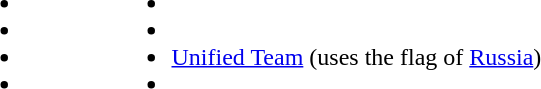<table>
<tr>
<td valign="top"><br><ul><li></li><li></li><li></li><li></li></ul></td>
<td width="50"></td>
<td valign="top"><br><ul><li></li><li></li><li> <a href='#'>Unified Team</a> (uses the flag of <a href='#'>Russia</a>)</li><li></li></ul></td>
</tr>
</table>
